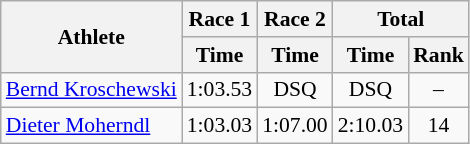<table class="wikitable" style="font-size:90%">
<tr>
<th rowspan="2">Athlete</th>
<th>Race 1</th>
<th>Race 2</th>
<th colspan="2">Total</th>
</tr>
<tr>
<th>Time</th>
<th>Time</th>
<th>Time</th>
<th>Rank</th>
</tr>
<tr>
<td><a href='#'>Bernd Kroschewski</a></td>
<td align="center">1:03.53</td>
<td align="center">DSQ</td>
<td align="center">DSQ</td>
<td align="center">–</td>
</tr>
<tr>
<td><a href='#'>Dieter Moherndl</a></td>
<td align="center">1:03.03</td>
<td align="center">1:07.00</td>
<td align="center">2:10.03</td>
<td align="center">14</td>
</tr>
</table>
